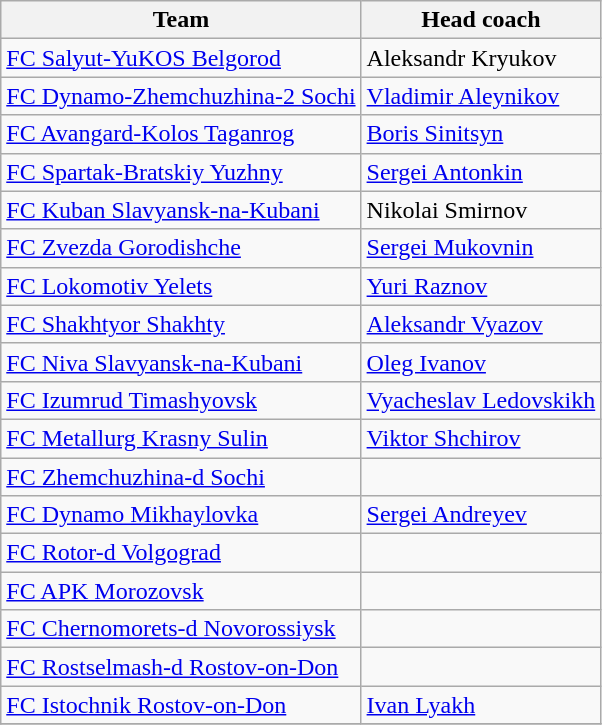<table class="wikitable">
<tr>
<th>Team</th>
<th>Head coach</th>
</tr>
<tr>
<td><a href='#'>FC Salyut-YuKOS Belgorod</a></td>
<td>Aleksandr Kryukov</td>
</tr>
<tr>
<td><a href='#'>FC Dynamo-Zhemchuzhina-2 Sochi</a></td>
<td><a href='#'>Vladimir Aleynikov</a></td>
</tr>
<tr>
<td><a href='#'>FC Avangard-Kolos Taganrog</a></td>
<td><a href='#'>Boris Sinitsyn</a></td>
</tr>
<tr>
<td><a href='#'>FC Spartak-Bratskiy Yuzhny</a></td>
<td><a href='#'>Sergei Antonkin</a></td>
</tr>
<tr>
<td><a href='#'>FC Kuban Slavyansk-na-Kubani</a></td>
<td>Nikolai Smirnov</td>
</tr>
<tr>
<td><a href='#'>FC Zvezda Gorodishche</a></td>
<td><a href='#'>Sergei Mukovnin</a></td>
</tr>
<tr>
<td><a href='#'>FC Lokomotiv Yelets</a></td>
<td><a href='#'>Yuri Raznov</a></td>
</tr>
<tr>
<td><a href='#'>FC Shakhtyor Shakhty</a></td>
<td><a href='#'>Aleksandr Vyazov</a></td>
</tr>
<tr>
<td><a href='#'>FC Niva Slavyansk-na-Kubani</a></td>
<td><a href='#'>Oleg Ivanov</a></td>
</tr>
<tr>
<td><a href='#'>FC Izumrud Timashyovsk</a></td>
<td><a href='#'>Vyacheslav Ledovskikh</a></td>
</tr>
<tr>
<td><a href='#'>FC Metallurg Krasny Sulin</a></td>
<td><a href='#'>Viktor Shchirov</a></td>
</tr>
<tr>
<td><a href='#'>FC Zhemchuzhina-d Sochi</a></td>
<td></td>
</tr>
<tr>
<td><a href='#'>FC Dynamo Mikhaylovka</a></td>
<td><a href='#'>Sergei Andreyev</a></td>
</tr>
<tr>
<td><a href='#'>FC Rotor-d Volgograd</a></td>
<td></td>
</tr>
<tr>
<td><a href='#'>FC APK Morozovsk</a></td>
<td></td>
</tr>
<tr>
<td><a href='#'>FC Chernomorets-d Novorossiysk</a></td>
<td></td>
</tr>
<tr>
<td><a href='#'>FC Rostselmash-d Rostov-on-Don</a></td>
<td></td>
</tr>
<tr>
<td><a href='#'>FC Istochnik Rostov-on-Don</a></td>
<td><a href='#'>Ivan Lyakh</a></td>
</tr>
<tr>
</tr>
</table>
